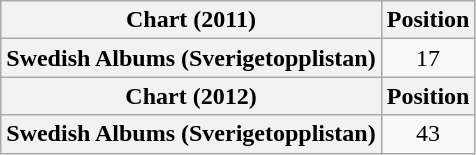<table class="wikitable plainrowheaders" style="text-align:center">
<tr>
<th scope="col">Chart (2011)</th>
<th scope="col">Position</th>
</tr>
<tr>
<th scope="row">Swedish Albums (Sverigetopplistan)</th>
<td>17</td>
</tr>
<tr>
<th scope="col">Chart (2012)</th>
<th scope="col">Position</th>
</tr>
<tr>
<th scope="row">Swedish Albums (Sverigetopplistan)</th>
<td>43</td>
</tr>
</table>
